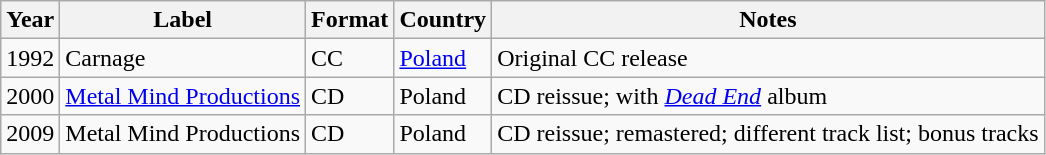<table class="wikitable">
<tr>
<th>Year</th>
<th>Label</th>
<th>Format</th>
<th>Country</th>
<th>Notes</th>
</tr>
<tr>
<td>1992</td>
<td>Carnage</td>
<td>CC</td>
<td><a href='#'>Poland</a></td>
<td>Original CC release</td>
</tr>
<tr>
<td>2000</td>
<td><a href='#'>Metal Mind Productions</a></td>
<td>CD</td>
<td>Poland</td>
<td>CD reissue; with <em><a href='#'>Dead End</a></em> album</td>
</tr>
<tr>
<td>2009</td>
<td>Metal Mind Productions</td>
<td>CD</td>
<td>Poland</td>
<td>CD reissue; remastered; different track list; bonus tracks</td>
</tr>
</table>
